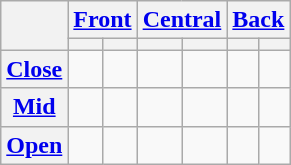<table class="wikitable" style="text-align:center">
<tr>
<th rowspan="2"></th>
<th colspan="2"><a href='#'>Front</a></th>
<th colspan="2"><a href='#'>Central</a></th>
<th colspan="2"><a href='#'>Back</a></th>
</tr>
<tr>
<th></th>
<th></th>
<th></th>
<th></th>
<th></th>
<th></th>
</tr>
<tr>
<th><a href='#'>Close</a></th>
<td> </td>
<td> </td>
<td></td>
<td></td>
<td> </td>
<td> </td>
</tr>
<tr>
<th><a href='#'>Mid</a></th>
<td> </td>
<td> </td>
<td></td>
<td></td>
<td> </td>
<td> </td>
</tr>
<tr>
<th><a href='#'>Open</a></th>
<td></td>
<td></td>
<td> </td>
<td> </td>
<td></td>
<td></td>
</tr>
</table>
